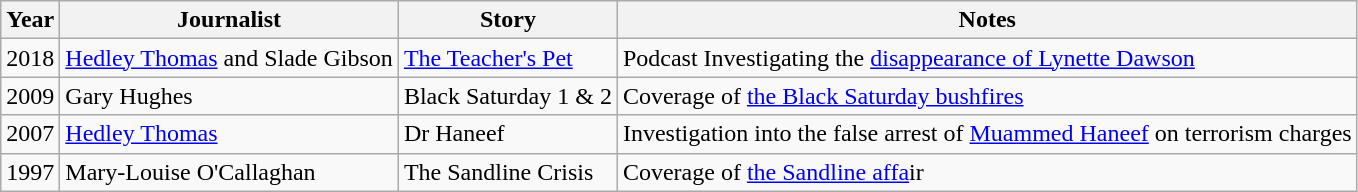<table class="wikitable sortable">
<tr>
<th>Year</th>
<th>Journalist</th>
<th>Story</th>
<th>Notes</th>
</tr>
<tr>
<td>2018</td>
<td><a href='#'>Hedley Thomas</a> and Slade Gibson</td>
<td><a href='#'>The Teacher's Pet</a></td>
<td>Podcast Investigating the <a href='#'>disappearance of Lynette Dawson</a></td>
</tr>
<tr>
<td>2009</td>
<td>Gary Hughes</td>
<td>Black Saturday 1 & 2</td>
<td>Coverage of <a href='#'>the Black Saturday bushfires</a></td>
</tr>
<tr>
<td>2007</td>
<td><a href='#'>Hedley Thomas</a></td>
<td>Dr Haneef</td>
<td>Investigation into the false arrest of <a href='#'>Muammed Haneef</a> on terrorism charges</td>
</tr>
<tr>
<td>1997</td>
<td>Mary-Louise O'Callaghan</td>
<td>The Sandline Crisis</td>
<td>Coverage of <a href='#'>the Sandline affa</a>ir</td>
</tr>
</table>
